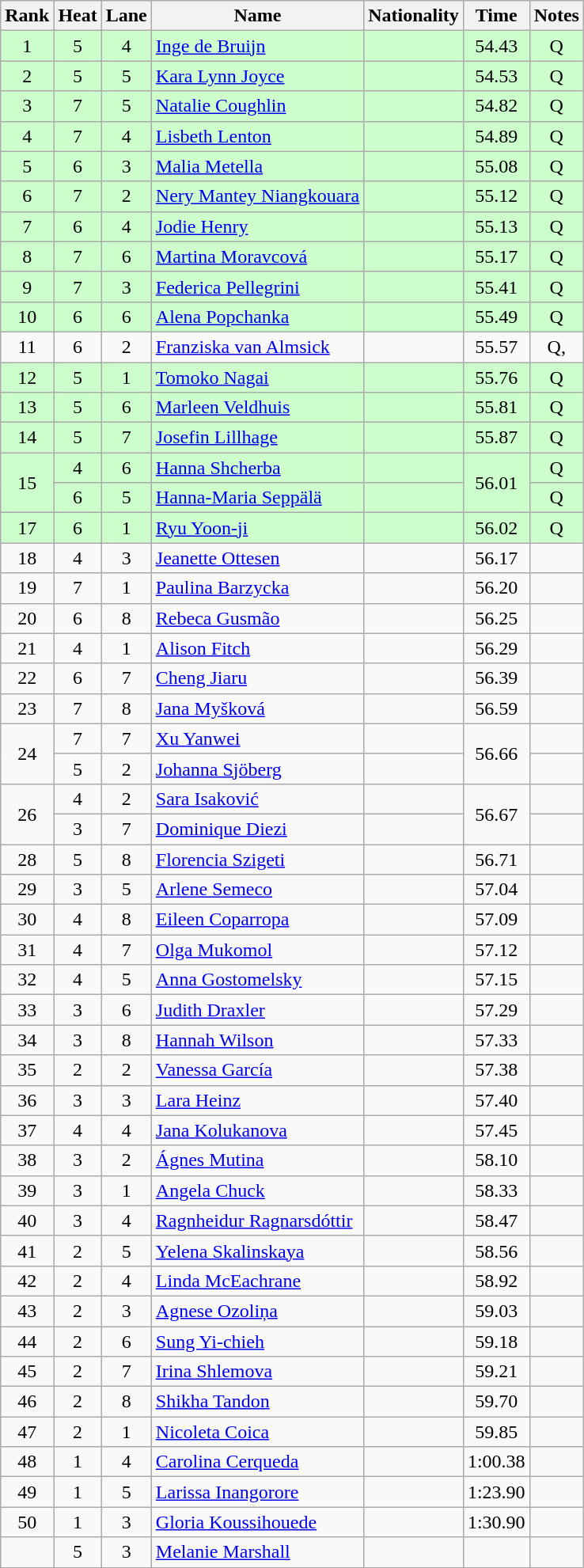<table class="wikitable sortable" style="text-align:center">
<tr>
<th>Rank</th>
<th>Heat</th>
<th>Lane</th>
<th>Name</th>
<th>Nationality</th>
<th>Time</th>
<th>Notes</th>
</tr>
<tr bgcolor=#ccffcc>
<td>1</td>
<td>5</td>
<td>4</td>
<td align=left><a href='#'>Inge de Bruijn</a></td>
<td align=left></td>
<td>54.43</td>
<td>Q</td>
</tr>
<tr bgcolor=#ccffcc>
<td>2</td>
<td>5</td>
<td>5</td>
<td align=left><a href='#'>Kara Lynn Joyce</a></td>
<td align=left></td>
<td>54.53</td>
<td>Q</td>
</tr>
<tr bgcolor=#ccffcc>
<td>3</td>
<td>7</td>
<td>5</td>
<td align=left><a href='#'>Natalie Coughlin</a></td>
<td align=left></td>
<td>54.82</td>
<td>Q</td>
</tr>
<tr bgcolor=#ccffcc>
<td>4</td>
<td>7</td>
<td>4</td>
<td align=left><a href='#'>Lisbeth Lenton</a></td>
<td align=left></td>
<td>54.89</td>
<td>Q</td>
</tr>
<tr bgcolor=#ccffcc>
<td>5</td>
<td>6</td>
<td>3</td>
<td align=left><a href='#'>Malia Metella</a></td>
<td align=left></td>
<td>55.08</td>
<td>Q</td>
</tr>
<tr bgcolor=#ccffcc>
<td>6</td>
<td>7</td>
<td>2</td>
<td align=left><a href='#'>Nery Mantey Niangkouara</a></td>
<td align=left></td>
<td>55.12</td>
<td>Q</td>
</tr>
<tr bgcolor=#ccffcc>
<td>7</td>
<td>6</td>
<td>4</td>
<td align=left><a href='#'>Jodie Henry</a></td>
<td align=left></td>
<td>55.13</td>
<td>Q</td>
</tr>
<tr bgcolor=#ccffcc>
<td>8</td>
<td>7</td>
<td>6</td>
<td align=left><a href='#'>Martina Moravcová</a></td>
<td align=left></td>
<td>55.17</td>
<td>Q</td>
</tr>
<tr bgcolor=#ccffcc>
<td>9</td>
<td>7</td>
<td>3</td>
<td align=left><a href='#'>Federica Pellegrini</a></td>
<td align=left></td>
<td>55.41</td>
<td>Q</td>
</tr>
<tr bgcolor=#ccffcc>
<td>10</td>
<td>6</td>
<td>6</td>
<td align=left><a href='#'>Alena Popchanka</a></td>
<td align=left></td>
<td>55.49</td>
<td>Q</td>
</tr>
<tr>
<td>11</td>
<td>6</td>
<td>2</td>
<td align=left><a href='#'>Franziska van Almsick</a></td>
<td align=left></td>
<td>55.57</td>
<td>Q, </td>
</tr>
<tr bgcolor=#ccffcc>
<td>12</td>
<td>5</td>
<td>1</td>
<td align=left><a href='#'>Tomoko Nagai</a></td>
<td align=left></td>
<td>55.76</td>
<td>Q</td>
</tr>
<tr bgcolor=#ccffcc>
<td>13</td>
<td>5</td>
<td>6</td>
<td align=left><a href='#'>Marleen Veldhuis</a></td>
<td align=left></td>
<td>55.81</td>
<td>Q</td>
</tr>
<tr bgcolor=#ccffcc>
<td>14</td>
<td>5</td>
<td>7</td>
<td align=left><a href='#'>Josefin Lillhage</a></td>
<td align=left></td>
<td>55.87</td>
<td>Q</td>
</tr>
<tr bgcolor=#ccffcc>
<td rowspan=2>15</td>
<td>4</td>
<td>6</td>
<td align=left><a href='#'>Hanna Shcherba</a></td>
<td align=left></td>
<td rowspan=2>56.01</td>
<td>Q</td>
</tr>
<tr bgcolor=#ccffcc>
<td>6</td>
<td>5</td>
<td align=left><a href='#'>Hanna-Maria Seppälä</a></td>
<td align=left></td>
<td>Q</td>
</tr>
<tr bgcolor=#ccffcc>
<td>17</td>
<td>6</td>
<td>1</td>
<td align=left><a href='#'>Ryu Yoon-ji</a></td>
<td align=left></td>
<td>56.02</td>
<td>Q</td>
</tr>
<tr>
<td>18</td>
<td>4</td>
<td>3</td>
<td align=left><a href='#'>Jeanette Ottesen</a></td>
<td align=left></td>
<td>56.17</td>
<td></td>
</tr>
<tr>
<td>19</td>
<td>7</td>
<td>1</td>
<td align=left><a href='#'>Paulina Barzycka</a></td>
<td align=left></td>
<td>56.20</td>
<td></td>
</tr>
<tr>
<td>20</td>
<td>6</td>
<td>8</td>
<td align=left><a href='#'>Rebeca Gusmão</a></td>
<td align=left></td>
<td>56.25</td>
<td></td>
</tr>
<tr>
<td>21</td>
<td>4</td>
<td>1</td>
<td align=left><a href='#'>Alison Fitch</a></td>
<td align=left></td>
<td>56.29</td>
<td></td>
</tr>
<tr>
<td>22</td>
<td>6</td>
<td>7</td>
<td align=left><a href='#'>Cheng Jiaru</a></td>
<td align=left></td>
<td>56.39</td>
<td></td>
</tr>
<tr>
<td>23</td>
<td>7</td>
<td>8</td>
<td align=left><a href='#'>Jana Myšková</a></td>
<td align=left></td>
<td>56.59</td>
<td></td>
</tr>
<tr>
<td rowspan=2>24</td>
<td>7</td>
<td>7</td>
<td align=left><a href='#'>Xu Yanwei</a></td>
<td align=left></td>
<td rowspan=2>56.66</td>
<td></td>
</tr>
<tr>
<td>5</td>
<td>2</td>
<td align=left><a href='#'>Johanna Sjöberg</a></td>
<td align=left></td>
<td></td>
</tr>
<tr>
<td rowspan=2>26</td>
<td>4</td>
<td>2</td>
<td align=left><a href='#'>Sara Isaković</a></td>
<td align=left></td>
<td rowspan=2>56.67</td>
<td></td>
</tr>
<tr>
<td>3</td>
<td>7</td>
<td align=left><a href='#'>Dominique Diezi</a></td>
<td align=left></td>
<td></td>
</tr>
<tr>
<td>28</td>
<td>5</td>
<td>8</td>
<td align=left><a href='#'>Florencia Szigeti</a></td>
<td align=left></td>
<td>56.71</td>
<td></td>
</tr>
<tr>
<td>29</td>
<td>3</td>
<td>5</td>
<td align=left><a href='#'>Arlene Semeco</a></td>
<td align=left></td>
<td>57.04</td>
<td></td>
</tr>
<tr>
<td>30</td>
<td>4</td>
<td>8</td>
<td align=left><a href='#'>Eileen Coparropa</a></td>
<td align=left></td>
<td>57.09</td>
<td></td>
</tr>
<tr>
<td>31</td>
<td>4</td>
<td>7</td>
<td align=left><a href='#'>Olga Mukomol</a></td>
<td align=left></td>
<td>57.12</td>
<td></td>
</tr>
<tr>
<td>32</td>
<td>4</td>
<td>5</td>
<td align=left><a href='#'>Anna Gostomelsky</a></td>
<td align=left></td>
<td>57.15</td>
<td></td>
</tr>
<tr>
<td>33</td>
<td>3</td>
<td>6</td>
<td align=left><a href='#'>Judith Draxler</a></td>
<td align=left></td>
<td>57.29</td>
<td></td>
</tr>
<tr>
<td>34</td>
<td>3</td>
<td>8</td>
<td align=left><a href='#'>Hannah Wilson</a></td>
<td align=left></td>
<td>57.33</td>
<td></td>
</tr>
<tr>
<td>35</td>
<td>2</td>
<td>2</td>
<td align=left><a href='#'>Vanessa García</a></td>
<td align=left></td>
<td>57.38</td>
<td></td>
</tr>
<tr>
<td>36</td>
<td>3</td>
<td>3</td>
<td align=left><a href='#'>Lara Heinz</a></td>
<td align=left></td>
<td>57.40</td>
<td></td>
</tr>
<tr>
<td>37</td>
<td>4</td>
<td>4</td>
<td align=left><a href='#'>Jana Kolukanova</a></td>
<td align=left></td>
<td>57.45</td>
<td></td>
</tr>
<tr>
<td>38</td>
<td>3</td>
<td>2</td>
<td align=left><a href='#'>Ágnes Mutina</a></td>
<td align=left></td>
<td>58.10</td>
<td></td>
</tr>
<tr>
<td>39</td>
<td>3</td>
<td>1</td>
<td align=left><a href='#'>Angela Chuck</a></td>
<td align=left></td>
<td>58.33</td>
<td></td>
</tr>
<tr>
<td>40</td>
<td>3</td>
<td>4</td>
<td align=left><a href='#'>Ragnheidur Ragnarsdóttir</a></td>
<td align=left></td>
<td>58.47</td>
<td></td>
</tr>
<tr>
<td>41</td>
<td>2</td>
<td>5</td>
<td align=left><a href='#'>Yelena Skalinskaya</a></td>
<td align=left></td>
<td>58.56</td>
<td></td>
</tr>
<tr>
<td>42</td>
<td>2</td>
<td>4</td>
<td align=left><a href='#'>Linda McEachrane</a></td>
<td align=left></td>
<td>58.92</td>
<td></td>
</tr>
<tr>
<td>43</td>
<td>2</td>
<td>3</td>
<td align=left><a href='#'>Agnese Ozoliņa</a></td>
<td align=left></td>
<td>59.03</td>
<td></td>
</tr>
<tr>
<td>44</td>
<td>2</td>
<td>6</td>
<td align=left><a href='#'>Sung Yi-chieh</a></td>
<td align=left></td>
<td>59.18</td>
<td></td>
</tr>
<tr>
<td>45</td>
<td>2</td>
<td>7</td>
<td align=left><a href='#'>Irina Shlemova</a></td>
<td align=left></td>
<td>59.21</td>
<td></td>
</tr>
<tr>
<td>46</td>
<td>2</td>
<td>8</td>
<td align=left><a href='#'>Shikha Tandon</a></td>
<td align=left></td>
<td>59.70</td>
<td></td>
</tr>
<tr>
<td>47</td>
<td>2</td>
<td>1</td>
<td align=left><a href='#'>Nicoleta Coica</a></td>
<td align=left></td>
<td>59.85</td>
<td></td>
</tr>
<tr>
<td>48</td>
<td>1</td>
<td>4</td>
<td align=left><a href='#'>Carolina Cerqueda</a></td>
<td align=left></td>
<td>1:00.38</td>
<td></td>
</tr>
<tr>
<td>49</td>
<td>1</td>
<td>5</td>
<td align=left><a href='#'>Larissa Inangorore</a></td>
<td align=left></td>
<td>1:23.90</td>
<td></td>
</tr>
<tr>
<td>50</td>
<td>1</td>
<td>3</td>
<td align=left><a href='#'>Gloria Koussihouede</a></td>
<td align=left></td>
<td>1:30.90</td>
<td></td>
</tr>
<tr>
<td></td>
<td>5</td>
<td>3</td>
<td align=left><a href='#'>Melanie Marshall</a></td>
<td align=left></td>
<td></td>
<td></td>
</tr>
</table>
